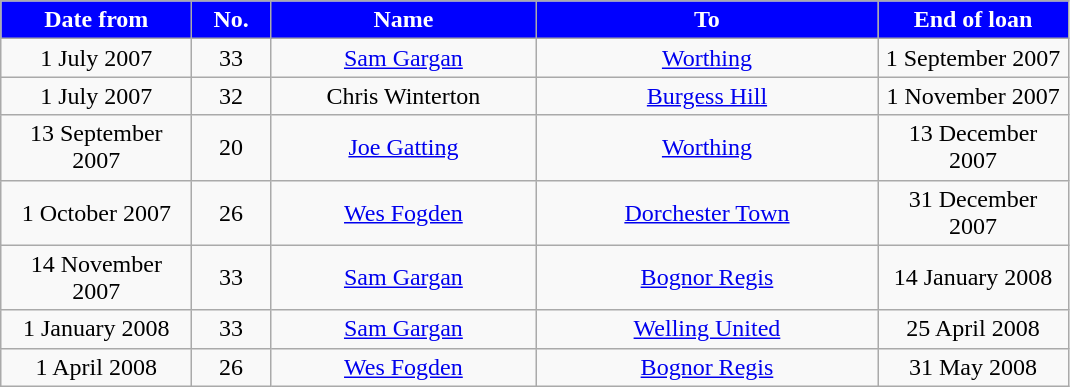<table class="wikitable" style="text-align:center">
<tr>
<th style="background:#0000FF;color:white;width:120px">Date from</th>
<th style="background:#0000FF;color:white;width:45px">No.</th>
<th style="background:#0000FF;color:white;width:170px">Name</th>
<th style="background:#0000FF;color:white;width:220px">To</th>
<th style="background:#0000FF;color:white;width:120px">End of loan</th>
</tr>
<tr>
<td>1 July 2007</td>
<td>33</td>
<td><a href='#'>Sam Gargan</a></td>
<td><a href='#'>Worthing</a></td>
<td>1 September 2007</td>
</tr>
<tr>
<td>1 July 2007</td>
<td>32</td>
<td>Chris Winterton</td>
<td><a href='#'>Burgess Hill</a></td>
<td>1 November 2007</td>
</tr>
<tr>
<td>13 September 2007</td>
<td>20</td>
<td><a href='#'>Joe Gatting</a></td>
<td><a href='#'>Worthing</a></td>
<td>13 December 2007</td>
</tr>
<tr>
<td>1 October 2007</td>
<td>26</td>
<td><a href='#'>Wes Fogden</a></td>
<td><a href='#'>Dorchester Town</a></td>
<td>31 December 2007</td>
</tr>
<tr>
<td>14 November 2007</td>
<td>33</td>
<td><a href='#'>Sam Gargan</a></td>
<td><a href='#'>Bognor Regis</a></td>
<td>14 January 2008</td>
</tr>
<tr>
<td>1 January 2008</td>
<td>33</td>
<td><a href='#'>Sam Gargan</a></td>
<td><a href='#'>Welling United</a></td>
<td>25 April 2008</td>
</tr>
<tr>
<td>1 April 2008</td>
<td>26</td>
<td><a href='#'>Wes Fogden</a></td>
<td><a href='#'>Bognor Regis</a></td>
<td>31 May 2008</td>
</tr>
</table>
